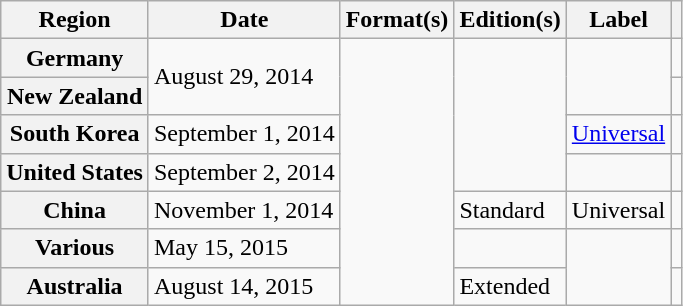<table class="wikitable plainrowheaders">
<tr>
<th scope="col">Region</th>
<th scope="col">Date</th>
<th scope="col">Format(s)</th>
<th scope="col">Edition(s)</th>
<th scope="col">Label</th>
<th scope="col"></th>
</tr>
<tr>
<th scope="row">Germany</th>
<td rowspan="2">August 29, 2014</td>
<td rowspan="7"></td>
<td rowspan="4"></td>
<td rowspan="2"></td>
<td></td>
</tr>
<tr>
<th scope="row">New Zealand</th>
<td></td>
</tr>
<tr>
<th scope="row">South Korea</th>
<td>September 1, 2014</td>
<td><a href='#'>Universal</a></td>
<td></td>
</tr>
<tr>
<th scope="row">United States</th>
<td>September 2, 2014</td>
<td></td>
<td></td>
</tr>
<tr>
<th scope="row">China</th>
<td>November 1, 2014</td>
<td>Standard</td>
<td>Universal</td>
<td></td>
</tr>
<tr>
<th scope="row">Various</th>
<td>May 15, 2015</td>
<td></td>
<td rowspan="2"></td>
<td></td>
</tr>
<tr>
<th scope="row">Australia</th>
<td>August 14, 2015</td>
<td>Extended</td>
<td></td>
</tr>
</table>
